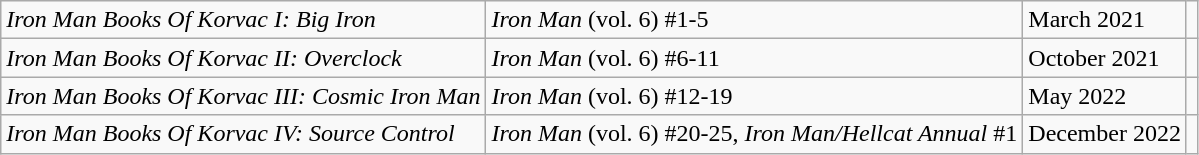<table class="wikitable sortable">
<tr>
<td><em>Iron Man Books Of Korvac I: Big Iron</em></td>
<td><em>Iron Man</em> (vol. 6) #1-5</td>
<td>March 2021</td>
<td></td>
</tr>
<tr>
<td><em>Iron Man Books Of Korvac II: Overclock</em></td>
<td><em>Iron Man</em> (vol. 6) #6-11</td>
<td>October 2021</td>
<td></td>
</tr>
<tr>
<td><em>Iron Man Books Of Korvac III: Cosmic Iron Man</em></td>
<td><em>Iron Man</em> (vol. 6) #12-19</td>
<td>May 2022</td>
<td></td>
</tr>
<tr>
<td><em>Iron Man Books Of Korvac IV: Source Control</em></td>
<td><em>Iron Man</em> (vol. 6) #20-25, <em>Iron Man/Hellcat Annual</em> #1</td>
<td>December 2022</td>
<td></td>
</tr>
</table>
